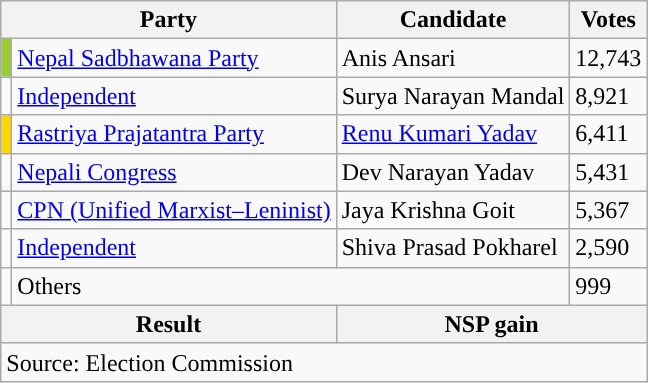<table class="wikitable">
<tr>
<th colspan="2">Party</th>
<th>Candidate</th>
<th>Votes</th>
</tr>
<tr>
<td style="background-color:yellowgreen"></td>
<td><a href='#'>Nepal Sadbhawana Party</a></td>
<td>Anis Ansari</td>
<td>12,743</td>
</tr>
<tr>
<td style="background-color:"></td>
<td><a href='#'>Independent</a></td>
<td>Surya Narayan Mandal</td>
<td>8,921</td>
</tr>
<tr>
<td style="background-color:gold"></td>
<td><a href='#'>Rastriya Prajatantra Party</a></td>
<td><a href='#'>Renu Kumari Yadav</a></td>
<td>6,411</td>
</tr>
<tr>
<td style="background-color:"></td>
<td><a href='#'>Nepali Congress</a></td>
<td>Dev Narayan Yadav</td>
<td>5,431</td>
</tr>
<tr>
<td style="background-color:"></td>
<td><a href='#'>CPN (Unified Marxist–Leninist)</a></td>
<td>Jaya Krishna Goit</td>
<td>5,367</td>
</tr>
<tr>
<td></td>
<td><a href='#'>Independent</a></td>
<td>Shiva Prasad Pokharel</td>
<td>2,590</td>
</tr>
<tr>
<td></td>
<td colspan="2">Others</td>
<td>999</td>
</tr>
<tr>
<th colspan="2">Result</th>
<th colspan="2">NSP gain</th>
</tr>
<tr>
<td colspan="4">Source: Election Commission</td>
</tr>
</table>
